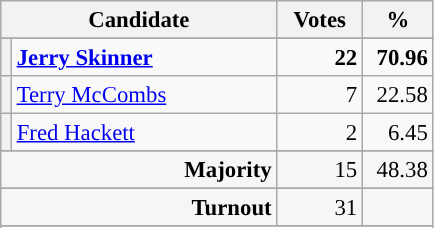<table class="wikitable" style="font-size: 95%;">
<tr style="background-color:#E9E9E9">
<th colspan="2" style="width: 170px">Candidate</th>
<th style="width: 50px">Votes</th>
<th style="width: 40px">%</th>
</tr>
<tr>
</tr>
<tr>
<th style="background-color: "></th>
<td style="width: 170px"><strong><a href='#'>Jerry Skinner</a></strong></td>
<td align="right"><strong>22</strong></td>
<td align="right"><strong>70.96</strong></td>
</tr>
<tr>
<th style="background-color: "></th>
<td style="width: 170px"><a href='#'>Terry McCombs</a></td>
<td align="right">7</td>
<td align="right">22.58</td>
</tr>
<tr>
<th style="background-color: "></th>
<td style="width: 170px"><a href='#'>Fred Hackett</a></td>
<td align="right">2</td>
<td align="right">6.45</td>
</tr>
<tr>
</tr>
<tr style="background-color:#F6F6F6">
<td colspan="2" align="right"><strong>Majority</strong></td>
<td align="right">15</td>
<td align="right">48.38</td>
</tr>
<tr>
</tr>
<tr style="background-color:#F6F6F6">
<td colspan="2" align="right"><strong>Turnout</strong></td>
<td align="right">31</td>
<td></td>
</tr>
<tr>
</tr>
<tr style="background-color:#F6F6F6">
</tr>
</table>
